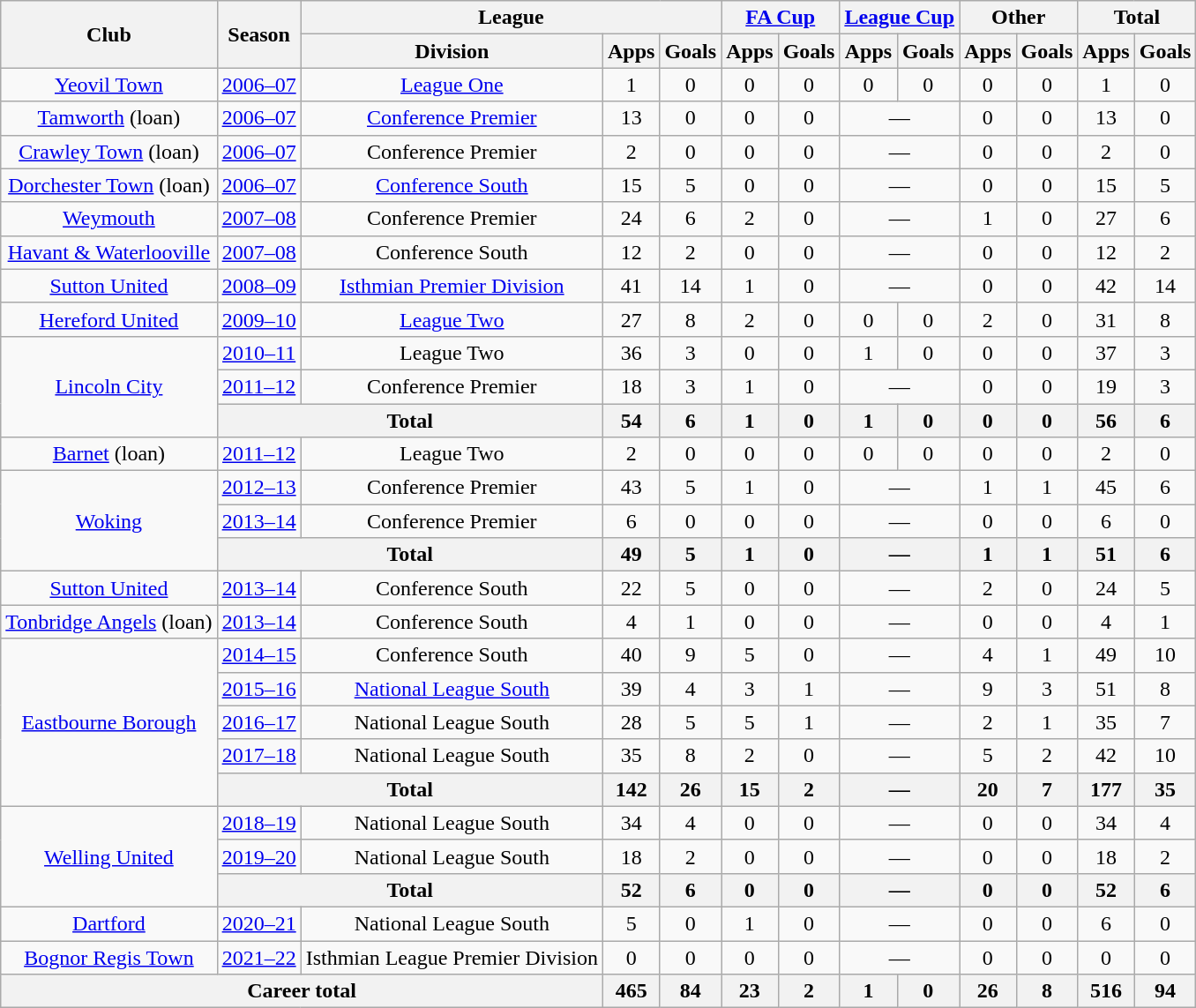<table class="wikitable" style="text-align: center">
<tr>
<th rowspan="2">Club</th>
<th rowspan="2">Season</th>
<th colspan="3">League</th>
<th colspan="2"><a href='#'>FA Cup</a></th>
<th colspan="2"><a href='#'>League Cup</a></th>
<th colspan="2">Other</th>
<th colspan="2">Total</th>
</tr>
<tr>
<th>Division</th>
<th>Apps</th>
<th>Goals</th>
<th>Apps</th>
<th>Goals</th>
<th>Apps</th>
<th>Goals</th>
<th>Apps</th>
<th>Goals</th>
<th>Apps</th>
<th>Goals</th>
</tr>
<tr>
<td><a href='#'>Yeovil Town</a></td>
<td><a href='#'>2006–07</a></td>
<td><a href='#'>League One</a></td>
<td>1</td>
<td>0</td>
<td>0</td>
<td>0</td>
<td>0</td>
<td>0</td>
<td>0</td>
<td>0</td>
<td>1</td>
<td>0</td>
</tr>
<tr>
<td><a href='#'>Tamworth</a> (loan)</td>
<td><a href='#'>2006–07</a></td>
<td><a href='#'>Conference Premier</a></td>
<td>13</td>
<td>0</td>
<td>0</td>
<td>0</td>
<td colspan="2">—</td>
<td>0</td>
<td>0</td>
<td>13</td>
<td>0</td>
</tr>
<tr>
<td><a href='#'>Crawley Town</a> (loan)</td>
<td><a href='#'>2006–07</a></td>
<td>Conference Premier</td>
<td>2</td>
<td>0</td>
<td>0</td>
<td>0</td>
<td colspan="2">—</td>
<td>0</td>
<td>0</td>
<td>2</td>
<td>0</td>
</tr>
<tr>
<td><a href='#'>Dorchester Town</a> (loan)</td>
<td><a href='#'>2006–07</a></td>
<td><a href='#'>Conference South</a></td>
<td>15</td>
<td>5</td>
<td>0</td>
<td>0</td>
<td colspan="2">—</td>
<td>0</td>
<td>0</td>
<td>15</td>
<td>5</td>
</tr>
<tr>
<td><a href='#'>Weymouth</a></td>
<td><a href='#'>2007–08</a></td>
<td>Conference Premier</td>
<td>24</td>
<td>6</td>
<td>2</td>
<td>0</td>
<td colspan="2">—</td>
<td>1</td>
<td>0</td>
<td>27</td>
<td>6</td>
</tr>
<tr>
<td><a href='#'>Havant & Waterlooville</a></td>
<td><a href='#'>2007–08</a></td>
<td>Conference South</td>
<td>12</td>
<td>2</td>
<td>0</td>
<td>0</td>
<td colspan="2">—</td>
<td>0</td>
<td>0</td>
<td>12</td>
<td>2</td>
</tr>
<tr>
<td><a href='#'>Sutton United</a></td>
<td><a href='#'>2008–09</a></td>
<td><a href='#'>Isthmian Premier Division</a></td>
<td>41</td>
<td>14</td>
<td>1</td>
<td>0</td>
<td colspan="2">—</td>
<td>0</td>
<td>0</td>
<td>42</td>
<td>14</td>
</tr>
<tr>
<td><a href='#'>Hereford United</a></td>
<td><a href='#'>2009–10</a></td>
<td><a href='#'>League Two</a></td>
<td>27</td>
<td>8</td>
<td>2</td>
<td>0</td>
<td>0</td>
<td>0</td>
<td>2</td>
<td>0</td>
<td>31</td>
<td>8</td>
</tr>
<tr>
<td rowspan="3"><a href='#'>Lincoln City</a></td>
<td><a href='#'>2010–11</a></td>
<td>League Two</td>
<td>36</td>
<td>3</td>
<td>0</td>
<td>0</td>
<td>1</td>
<td>0</td>
<td>0</td>
<td>0</td>
<td>37</td>
<td>3</td>
</tr>
<tr>
<td><a href='#'>2011–12</a></td>
<td>Conference Premier</td>
<td>18</td>
<td>3</td>
<td>1</td>
<td>0</td>
<td colspan="2">—</td>
<td>0</td>
<td>0</td>
<td>19</td>
<td>3</td>
</tr>
<tr>
<th colspan="2">Total</th>
<th>54</th>
<th>6</th>
<th>1</th>
<th>0</th>
<th>1</th>
<th>0</th>
<th>0</th>
<th>0</th>
<th>56</th>
<th>6</th>
</tr>
<tr>
<td><a href='#'>Barnet</a> (loan)</td>
<td><a href='#'>2011–12</a></td>
<td>League Two</td>
<td>2</td>
<td>0</td>
<td>0</td>
<td>0</td>
<td>0</td>
<td>0</td>
<td>0</td>
<td>0</td>
<td>2</td>
<td>0</td>
</tr>
<tr>
<td rowspan="3"><a href='#'>Woking</a></td>
<td><a href='#'>2012–13</a></td>
<td>Conference Premier</td>
<td>43</td>
<td>5</td>
<td>1</td>
<td>0</td>
<td colspan="2">—</td>
<td>1</td>
<td>1</td>
<td>45</td>
<td>6</td>
</tr>
<tr>
<td><a href='#'>2013–14</a></td>
<td>Conference Premier</td>
<td>6</td>
<td>0</td>
<td>0</td>
<td>0</td>
<td colspan="2">—</td>
<td>0</td>
<td>0</td>
<td>6</td>
<td>0</td>
</tr>
<tr>
<th colspan="2">Total</th>
<th>49</th>
<th>5</th>
<th>1</th>
<th>0</th>
<th colspan="2">—</th>
<th>1</th>
<th>1</th>
<th>51</th>
<th>6</th>
</tr>
<tr>
<td><a href='#'>Sutton United</a></td>
<td><a href='#'>2013–14</a></td>
<td>Conference South</td>
<td>22</td>
<td>5</td>
<td>0</td>
<td>0</td>
<td colspan="2">—</td>
<td>2</td>
<td>0</td>
<td>24</td>
<td>5</td>
</tr>
<tr>
<td><a href='#'>Tonbridge Angels</a> (loan)</td>
<td><a href='#'>2013–14</a></td>
<td>Conference South</td>
<td>4</td>
<td>1</td>
<td>0</td>
<td>0</td>
<td colspan="2">—</td>
<td>0</td>
<td>0</td>
<td>4</td>
<td>1</td>
</tr>
<tr>
<td rowspan="5"><a href='#'>Eastbourne Borough</a></td>
<td><a href='#'>2014–15</a></td>
<td>Conference South</td>
<td>40</td>
<td>9</td>
<td>5</td>
<td>0</td>
<td colspan="2">—</td>
<td>4</td>
<td>1</td>
<td>49</td>
<td>10</td>
</tr>
<tr>
<td><a href='#'>2015–16</a></td>
<td><a href='#'>National League South</a></td>
<td>39</td>
<td>4</td>
<td>3</td>
<td>1</td>
<td colspan="2">—</td>
<td>9</td>
<td>3</td>
<td>51</td>
<td>8</td>
</tr>
<tr>
<td><a href='#'>2016–17</a></td>
<td>National League South</td>
<td>28</td>
<td>5</td>
<td>5</td>
<td>1</td>
<td colspan="2">—</td>
<td>2</td>
<td>1</td>
<td>35</td>
<td>7</td>
</tr>
<tr>
<td><a href='#'>2017–18</a></td>
<td>National League South</td>
<td>35</td>
<td>8</td>
<td>2</td>
<td>0</td>
<td colspan="2">—</td>
<td>5</td>
<td>2</td>
<td>42</td>
<td>10</td>
</tr>
<tr>
<th colspan="2">Total</th>
<th>142</th>
<th>26</th>
<th>15</th>
<th>2</th>
<th colspan="2">—</th>
<th>20</th>
<th>7</th>
<th>177</th>
<th>35</th>
</tr>
<tr>
<td rowspan="3"><a href='#'>Welling United</a></td>
<td><a href='#'>2018–19</a></td>
<td>National League South</td>
<td>34</td>
<td>4</td>
<td>0</td>
<td>0</td>
<td colspan="2">—</td>
<td>0</td>
<td>0</td>
<td>34</td>
<td>4</td>
</tr>
<tr>
<td><a href='#'>2019–20</a></td>
<td>National League South</td>
<td>18</td>
<td>2</td>
<td>0</td>
<td>0</td>
<td colspan="2">—</td>
<td>0</td>
<td>0</td>
<td>18</td>
<td>2</td>
</tr>
<tr>
<th colspan="2">Total</th>
<th>52</th>
<th>6</th>
<th>0</th>
<th>0</th>
<th colspan="2">—</th>
<th>0</th>
<th>0</th>
<th>52</th>
<th>6</th>
</tr>
<tr>
<td><a href='#'>Dartford</a></td>
<td><a href='#'>2020–21</a></td>
<td>National League South</td>
<td>5</td>
<td>0</td>
<td>1</td>
<td>0</td>
<td colspan="2">—</td>
<td>0</td>
<td>0</td>
<td>6</td>
<td>0</td>
</tr>
<tr>
<td><a href='#'>Bognor Regis Town</a></td>
<td><a href='#'>2021–22</a></td>
<td>Isthmian League Premier Division</td>
<td>0</td>
<td>0</td>
<td>0</td>
<td>0</td>
<td colspan="2">—</td>
<td>0</td>
<td>0</td>
<td>0</td>
<td>0</td>
</tr>
<tr>
<th colspan="3">Career total</th>
<th>465</th>
<th>84</th>
<th>23</th>
<th>2</th>
<th>1</th>
<th>0</th>
<th>26</th>
<th>8</th>
<th>516</th>
<th>94</th>
</tr>
</table>
